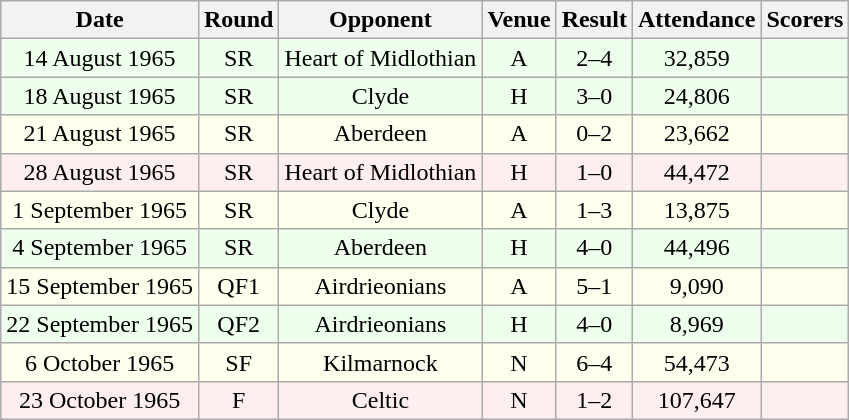<table class="wikitable sortable" style="font-size:100%; text-align:center">
<tr>
<th>Date</th>
<th>Round</th>
<th>Opponent</th>
<th>Venue</th>
<th>Result</th>
<th>Attendance</th>
<th>Scorers</th>
</tr>
<tr bgcolor = "#EEFFEE">
<td>14 August 1965</td>
<td>SR</td>
<td>Heart of Midlothian</td>
<td>A</td>
<td>2–4</td>
<td>32,859</td>
<td></td>
</tr>
<tr bgcolor = "#EEFFEE">
<td>18 August 1965</td>
<td>SR</td>
<td>Clyde</td>
<td>H</td>
<td>3–0</td>
<td>24,806</td>
<td></td>
</tr>
<tr bgcolor = "#FFFFEE">
<td>21 August 1965</td>
<td>SR</td>
<td>Aberdeen</td>
<td>A</td>
<td>0–2</td>
<td>23,662</td>
<td></td>
</tr>
<tr bgcolor = "#FFEEEE">
<td>28 August 1965</td>
<td>SR</td>
<td>Heart of Midlothian</td>
<td>H</td>
<td>1–0</td>
<td>44,472</td>
<td></td>
</tr>
<tr bgcolor = "#FFFFEE">
<td>1 September 1965</td>
<td>SR</td>
<td>Clyde</td>
<td>A</td>
<td>1–3</td>
<td>13,875</td>
<td></td>
</tr>
<tr bgcolor = "#EEFFEE">
<td>4 September 1965</td>
<td>SR</td>
<td>Aberdeen</td>
<td>H</td>
<td>4–0</td>
<td>44,496</td>
<td></td>
</tr>
<tr bgcolor = "#FFFFEE">
<td>15 September 1965</td>
<td>QF1</td>
<td>Airdrieonians</td>
<td>A</td>
<td>5–1</td>
<td>9,090</td>
<td></td>
</tr>
<tr bgcolor = "#EEFFEE">
<td>22 September 1965</td>
<td>QF2</td>
<td>Airdrieonians</td>
<td>H</td>
<td>4–0</td>
<td>8,969</td>
<td></td>
</tr>
<tr bgcolor = "#FFFFEE">
<td>6 October 1965</td>
<td>SF</td>
<td>Kilmarnock</td>
<td>N</td>
<td>6–4</td>
<td>54,473</td>
<td></td>
</tr>
<tr bgcolor = "#FFEEEE">
<td>23 October 1965</td>
<td>F</td>
<td>Celtic</td>
<td>N</td>
<td>1–2</td>
<td>107,647</td>
<td></td>
</tr>
</table>
